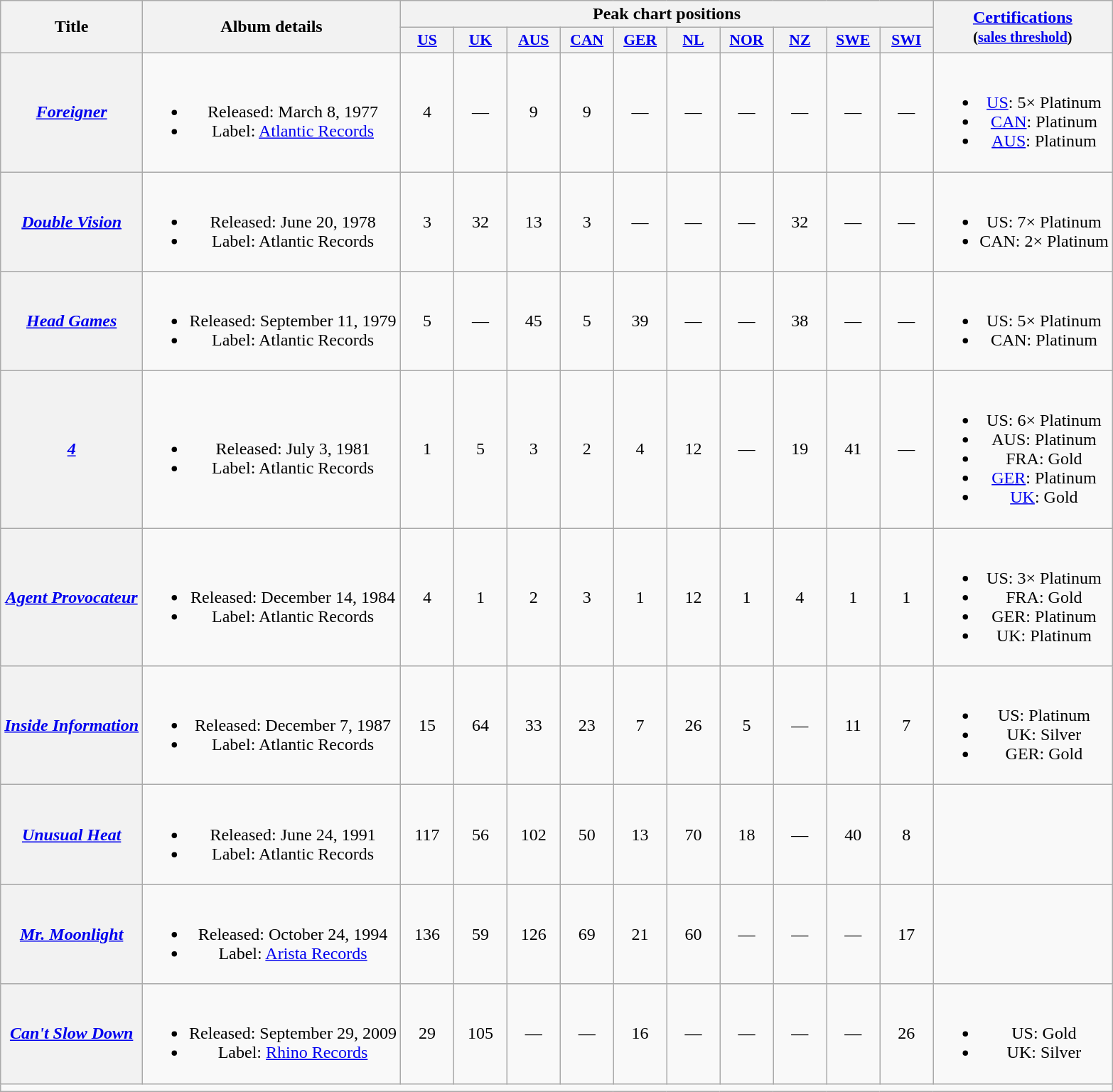<table class="wikitable plainrowheaders" style="text-align:center;">
<tr>
<th rowspan="2">Title</th>
<th rowspan="2">Album details</th>
<th colspan="10">Peak chart positions</th>
<th rowspan="2"><a href='#'>Certifications</a><br><small>(<a href='#'>sales threshold</a>)</small></th>
</tr>
<tr>
<th scope="col" style="width:3em;font-size:90%;"><a href='#'>US</a><br></th>
<th scope="col" style="width:3em;font-size:90%;"><a href='#'>UK</a><br></th>
<th scope="col" style="width:3em;font-size:90%;"><a href='#'>AUS</a><br></th>
<th scope="col" style="width:3em;font-size:90%;"><a href='#'>CAN</a><br></th>
<th scope="col" style="width:3em;font-size:90%;"><a href='#'>GER</a><br></th>
<th scope="col" style="width:3em;font-size:90%;"><a href='#'>NL</a><br></th>
<th scope="col" style="width:3em;font-size:90%;"><a href='#'>NOR</a><br></th>
<th scope="col" style="width:3em;font-size:90%;"><a href='#'>NZ</a><br></th>
<th scope="col" style="width:3em;font-size:90%;"><a href='#'>SWE</a><br></th>
<th scope="col" style="width:3em;font-size:90%;"><a href='#'>SWI</a><br></th>
</tr>
<tr>
<th scope="row"><em><a href='#'>Foreigner</a></em></th>
<td><br><ul><li>Released: March 8, 1977</li><li>Label: <a href='#'>Atlantic Records</a></li></ul></td>
<td>4</td>
<td>—</td>
<td>9</td>
<td>9</td>
<td>—</td>
<td>—</td>
<td>—</td>
<td>—</td>
<td>—</td>
<td>—</td>
<td><br><ul><li><a href='#'>US</a>: 5× Platinum</li><li><a href='#'>CAN</a>: Platinum</li><li><a href='#'>AUS</a>: Platinum</li></ul></td>
</tr>
<tr>
<th scope="row"><em><a href='#'>Double Vision</a></em></th>
<td><br><ul><li>Released: June 20, 1978</li><li>Label: Atlantic Records</li></ul></td>
<td>3</td>
<td>32</td>
<td>13</td>
<td>3</td>
<td>—</td>
<td>—</td>
<td>—</td>
<td>32</td>
<td>—</td>
<td>—</td>
<td><br><ul><li>US: 7× Platinum</li><li>CAN: 2× Platinum</li></ul></td>
</tr>
<tr>
<th scope="row"><em><a href='#'>Head Games</a></em></th>
<td><br><ul><li>Released: September 11, 1979</li><li>Label: Atlantic Records</li></ul></td>
<td>5</td>
<td>—</td>
<td>45</td>
<td>5</td>
<td>39</td>
<td>—</td>
<td>—</td>
<td>38</td>
<td>—</td>
<td>—</td>
<td><br><ul><li>US: 5× Platinum</li><li>CAN: Platinum</li></ul></td>
</tr>
<tr>
<th scope="row"><em><a href='#'>4</a></em></th>
<td><br><ul><li>Released: July 3, 1981</li><li>Label: Atlantic Records</li></ul></td>
<td>1</td>
<td>5</td>
<td>3</td>
<td>2</td>
<td>4</td>
<td>12</td>
<td>—</td>
<td>19</td>
<td>41</td>
<td>—</td>
<td><br><ul><li>US: 6× Platinum</li><li>AUS: Platinum</li><li>FRA: Gold</li><li><a href='#'>GER</a>: Platinum</li><li><a href='#'>UK</a>: Gold</li></ul></td>
</tr>
<tr>
<th scope="row"><em><a href='#'>Agent Provocateur</a></em></th>
<td><br><ul><li>Released: December 14, 1984</li><li>Label: Atlantic Records</li></ul></td>
<td>4</td>
<td>1</td>
<td>2</td>
<td>3</td>
<td>1</td>
<td>12</td>
<td>1</td>
<td>4</td>
<td>1</td>
<td>1</td>
<td><br><ul><li>US: 3× Platinum</li><li>FRA: Gold</li><li>GER: Platinum</li><li>UK: Platinum</li></ul></td>
</tr>
<tr>
<th scope="row"><em><a href='#'>Inside Information</a></em></th>
<td><br><ul><li>Released: December 7, 1987</li><li>Label: Atlantic Records</li></ul></td>
<td>15</td>
<td>64</td>
<td>33</td>
<td>23</td>
<td>7</td>
<td>26</td>
<td>5</td>
<td>—</td>
<td>11</td>
<td>7</td>
<td><br><ul><li>US: Platinum</li><li>UK: Silver</li><li>GER: Gold</li></ul></td>
</tr>
<tr>
<th scope="row"><em><a href='#'>Unusual Heat</a></em></th>
<td><br><ul><li>Released: June 24, 1991</li><li>Label: Atlantic Records</li></ul></td>
<td>117</td>
<td>56</td>
<td>102</td>
<td>50</td>
<td>13</td>
<td>70</td>
<td>18</td>
<td>—</td>
<td>40</td>
<td>8</td>
<td></td>
</tr>
<tr>
<th scope="row"><em><a href='#'>Mr. Moonlight</a></em></th>
<td><br><ul><li>Released: October 24, 1994</li><li>Label: <a href='#'>Arista Records</a></li></ul></td>
<td>136</td>
<td>59</td>
<td>126</td>
<td>69</td>
<td>21</td>
<td>60</td>
<td>—</td>
<td>—</td>
<td>—</td>
<td>17</td>
<td></td>
</tr>
<tr>
<th scope="row"><em><a href='#'>Can't Slow Down</a></em></th>
<td><br><ul><li>Released: September 29, 2009</li><li>Label: <a href='#'>Rhino Records</a></li></ul></td>
<td>29</td>
<td>105</td>
<td>—</td>
<td>—</td>
<td>16</td>
<td>—</td>
<td>—</td>
<td>—</td>
<td>—</td>
<td>26</td>
<td><br><ul><li>US: Gold</li><li>UK: Silver</li></ul></td>
</tr>
<tr>
<td colspan="13"></td>
</tr>
</table>
